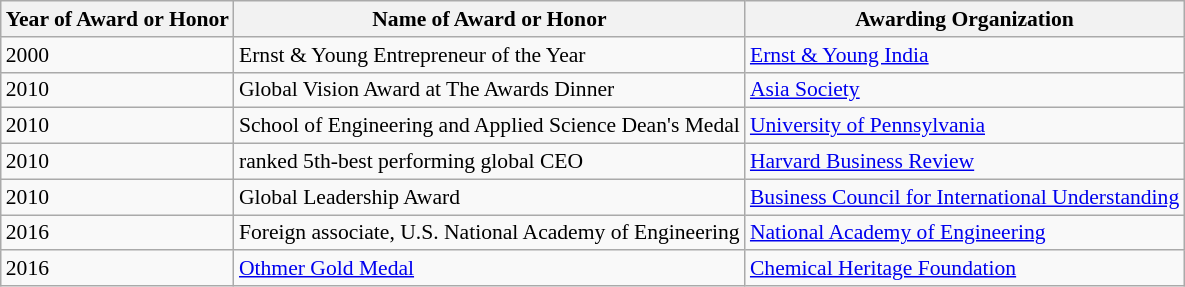<table class="wikitable" style="font-size:90%;">
<tr>
<th>Year of Award or Honor</th>
<th>Name of Award or Honor</th>
<th>Awarding Organization</th>
</tr>
<tr>
<td>2000</td>
<td>Ernst & Young Entrepreneur of the Year</td>
<td><a href='#'>Ernst & Young India</a></td>
</tr>
<tr>
<td>2010</td>
<td>Global Vision Award at The Awards Dinner</td>
<td><a href='#'>Asia Society</a></td>
</tr>
<tr>
<td>2010</td>
<td>School of Engineering and Applied Science Dean's Medal</td>
<td><a href='#'>University of Pennsylvania</a></td>
</tr>
<tr>
<td>2010</td>
<td>ranked 5th-best performing global CEO</td>
<td><a href='#'>Harvard Business Review</a></td>
</tr>
<tr>
<td>2010</td>
<td>Global Leadership Award</td>
<td><a href='#'>Business Council for International Understanding</a></td>
</tr>
<tr>
<td>2016</td>
<td>Foreign associate, U.S. National Academy of Engineering</td>
<td><a href='#'>National Academy of Engineering</a></td>
</tr>
<tr>
<td>2016</td>
<td><a href='#'>Othmer Gold Medal</a></td>
<td><a href='#'>Chemical Heritage Foundation</a></td>
</tr>
</table>
